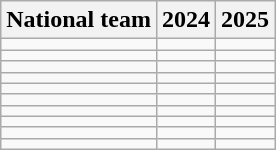<table class="wikitable">
<tr>
<th>National team</th>
<th>2024</th>
<th>2025</th>
</tr>
<tr>
<td></td>
<td></td>
<td></td>
</tr>
<tr>
<td></td>
<td></td>
<td></td>
</tr>
<tr>
<td></td>
<td></td>
<td></td>
</tr>
<tr>
<td></td>
<td></td>
<td></td>
</tr>
<tr>
<td></td>
<td></td>
<td></td>
</tr>
<tr>
<td></td>
<td></td>
<td></td>
</tr>
<tr>
<td></td>
<td></td>
<td></td>
</tr>
<tr>
<td></td>
<td></td>
<td></td>
</tr>
<tr>
<td></td>
<td></td>
<td></td>
</tr>
<tr>
<td></td>
<td></td>
<td></td>
</tr>
</table>
